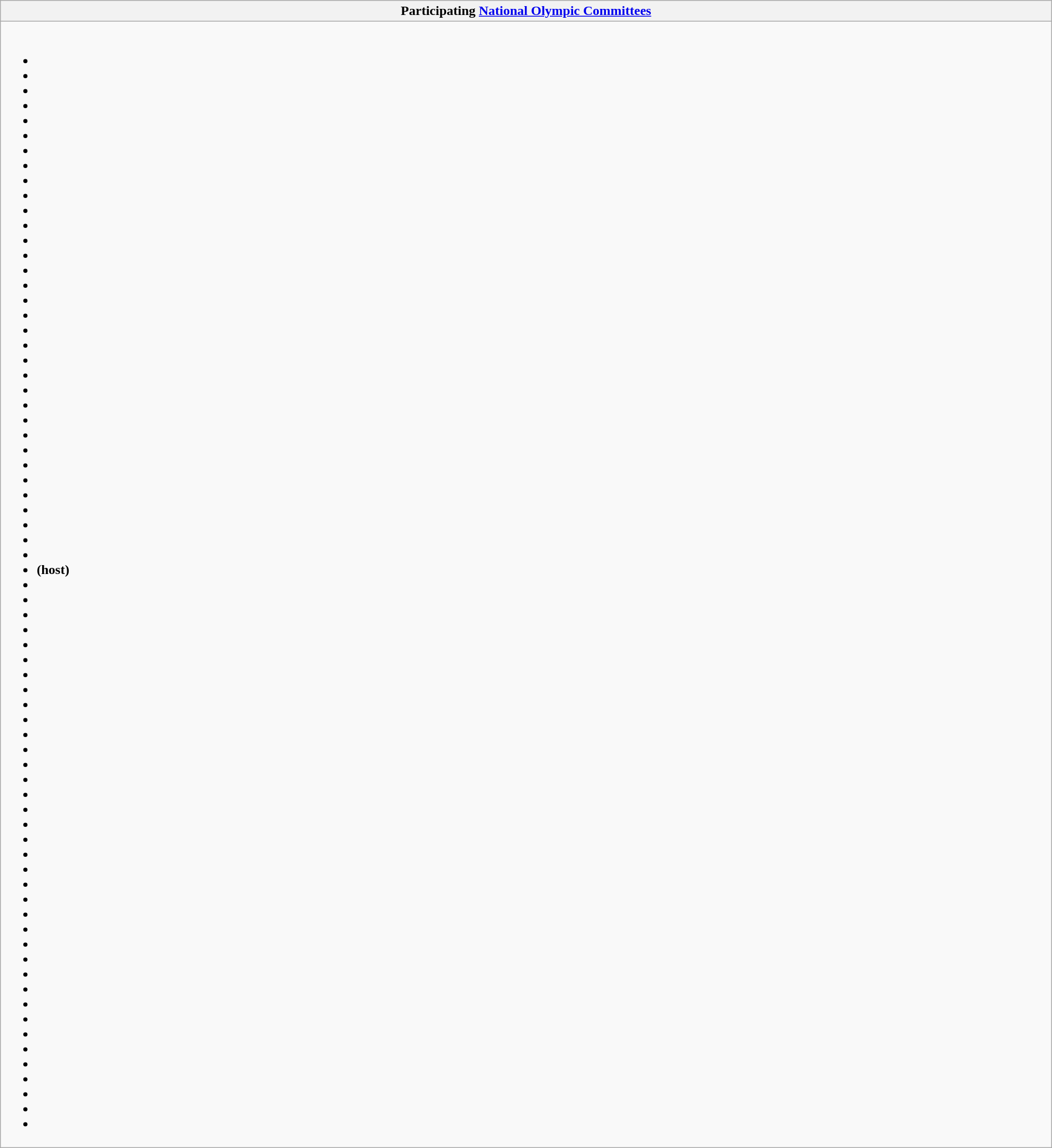<table class="wikitable collapsible" style="width:100%;">
<tr>
<th>Participating <a href='#'>National Olympic Committees</a></th>
</tr>
<tr>
<td><br><ul><li></li><li></li><li></li><li></li><li></li><li></li><li></li><li></li><li></li><li></li><li></li><li></li><li></li><li></li><li></li><li></li><li></li><li></li><li></li><li></li><li></li><li></li><li></li><li></li><li></li><li></li><li></li><li></li><li></li><li></li><li></li><li></li><li></li><li></li><li> <strong>(host)</strong></li><li></li><li></li><li></li><li></li><li></li><li></li><li></li><li></li><li></li><li></li><li></li><li></li><li></li><li></li><li></li><li></li><li></li><li></li><li></li><li></li><li></li><li></li><li></li><li></li><li></li><li></li><li></li><li></li><li></li><li></li><li></li><li></li><li></li><li></li><li></li><li></li><li></li></ul></td>
</tr>
</table>
